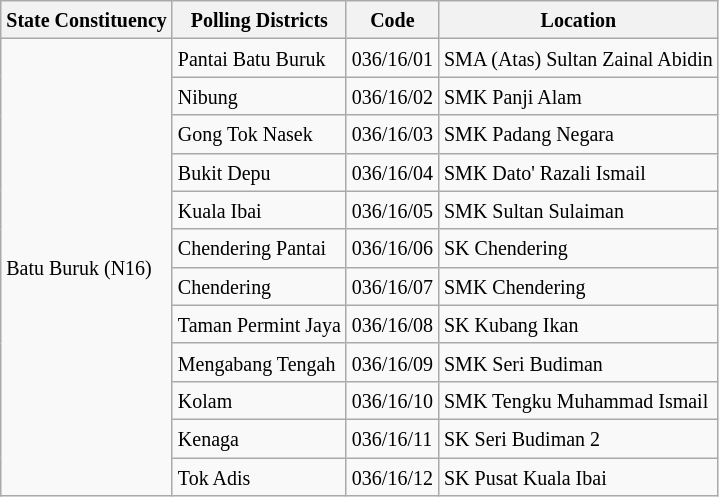<table class="wikitable sortable mw-collapsible">
<tr>
<th><small>State Constituency</small></th>
<th><small>Polling Districts</small></th>
<th><small>Code</small></th>
<th><small>Location</small></th>
</tr>
<tr>
<td rowspan="12"><small>Batu Buruk (N16)</small></td>
<td><small>Pantai Batu Buruk</small></td>
<td><small>036/16/01</small></td>
<td><small>SMA (Atas) Sultan Zainal Abidin</small></td>
</tr>
<tr>
<td><small>Nibung</small></td>
<td><small>036/16/02</small></td>
<td><small>SMK Panji Alam</small></td>
</tr>
<tr>
<td><small>Gong Tok Nasek</small></td>
<td><small>036/16/03</small></td>
<td><small>SMK Padang Negara</small></td>
</tr>
<tr>
<td><small>Bukit Depu</small></td>
<td><small>036/16/04</small></td>
<td><small>SMK Dato' Razali Ismail</small></td>
</tr>
<tr>
<td><small>Kuala Ibai</small></td>
<td><small>036/16/05</small></td>
<td><small>SMK Sultan Sulaiman</small></td>
</tr>
<tr>
<td><small>Chendering Pantai</small></td>
<td><small>036/16/06</small></td>
<td><small>SK Chendering</small></td>
</tr>
<tr>
<td><small>Chendering</small></td>
<td><small>036/16/07</small></td>
<td><small>SMK Chendering</small></td>
</tr>
<tr>
<td><small>Taman Permint Jaya</small></td>
<td><small>036/16/08</small></td>
<td><small>SK Kubang Ikan</small></td>
</tr>
<tr>
<td><small>Mengabang Tengah</small></td>
<td><small>036/16/09</small></td>
<td><small>SMK Seri Budiman</small></td>
</tr>
<tr>
<td><small>Kolam</small></td>
<td><small>036/16/10</small></td>
<td><small>SMK Tengku Muhammad Ismail</small></td>
</tr>
<tr>
<td><small>Kenaga</small></td>
<td><small>036/16/11</small></td>
<td><small>SK Seri Budiman 2</small></td>
</tr>
<tr>
<td><small>Tok Adis</small></td>
<td><small>036/16/12</small></td>
<td><small>SK Pusat Kuala Ibai</small></td>
</tr>
</table>
